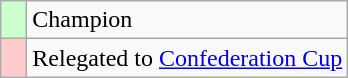<table class="wikitable" style="text-align: left;">
<tr>
<td width="10px" bgcolor="#ccffcc"></td>
<td>Champion</td>
</tr>
<tr>
<td width="10px" bgcolor="#ffcccc"></td>
<td>Relegated to <a href='#'>Confederation Cup</a></td>
</tr>
</table>
